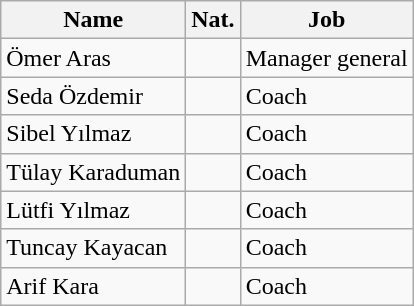<table class="wikitable">
<tr>
<th>Name</th>
<th>Nat.</th>
<th>Job</th>
</tr>
<tr>
<td>Ömer Aras</td>
<td></td>
<td>Manager general</td>
</tr>
<tr>
<td>Seda Özdemir</td>
<td></td>
<td>Coach</td>
</tr>
<tr>
<td>Sibel Yılmaz</td>
<td></td>
<td>Coach</td>
</tr>
<tr>
<td>Tülay Karaduman</td>
<td></td>
<td>Coach</td>
</tr>
<tr>
<td>Lütfi Yılmaz</td>
<td></td>
<td>Coach</td>
</tr>
<tr>
<td>Tuncay Kayacan</td>
<td></td>
<td>Coach</td>
</tr>
<tr>
<td>Arif Kara</td>
<td></td>
<td>Coach</td>
</tr>
</table>
